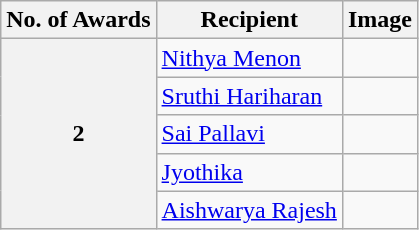<table class="wikitable">
<tr>
<th>No. of Awards</th>
<th>Recipient</th>
<th>Image</th>
</tr>
<tr>
<th rowspan=5>2</th>
<td><a href='#'>Nithya Menon</a></td>
<td></td>
</tr>
<tr>
<td><a href='#'>Sruthi Hariharan</a></td>
<td></td>
</tr>
<tr>
<td><a href='#'>Sai Pallavi</a></td>
<td></td>
</tr>
<tr>
<td><a href='#'>Jyothika</a></td>
<td></td>
</tr>
<tr>
<td><a href='#'>Aishwarya Rajesh</a></td>
<td></td>
</tr>
</table>
